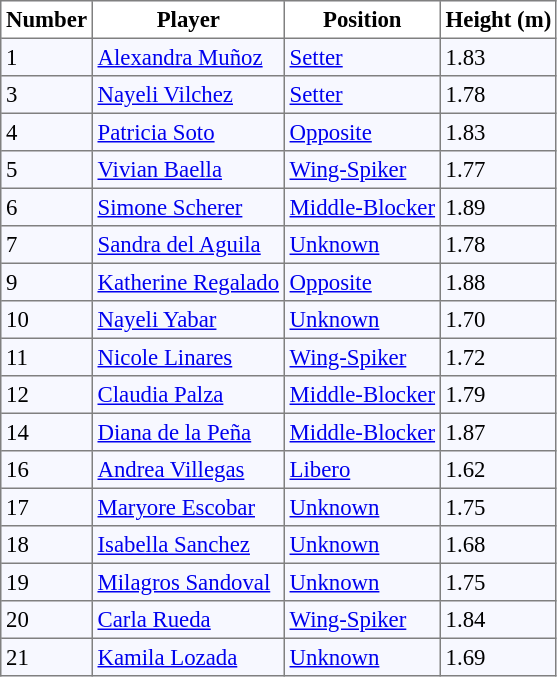<table cellpadding="3" cellspacing="0" border="1" style="background:#f7f8ff; font-size:95%; border:gray solid 1px; border-collapse:collapse;">
<tr style="background:#fff;">
<td align=center><strong>Number</strong></td>
<td align=center><strong>Player</strong></td>
<td align=center><strong>Position</strong></td>
<td align=center><strong>Height (m)</strong></td>
</tr>
<tr>
<td>1</td>
<td> <a href='#'>Alexandra Muñoz</a></td>
<td><a href='#'>Setter</a></td>
<td>1.83</td>
</tr>
<tr>
<td>3</td>
<td> <a href='#'>Nayeli Vilchez</a></td>
<td><a href='#'>Setter</a></td>
<td>1.78</td>
</tr>
<tr>
<td>4</td>
<td> <a href='#'>Patricia Soto</a></td>
<td><a href='#'>Opposite</a></td>
<td>1.83</td>
</tr>
<tr>
<td>5</td>
<td> <a href='#'>Vivian Baella</a></td>
<td><a href='#'>Wing-Spiker</a></td>
<td>1.77</td>
</tr>
<tr>
<td>6</td>
<td> <a href='#'>Simone Scherer</a></td>
<td><a href='#'>Middle-Blocker</a></td>
<td>1.89</td>
</tr>
<tr>
<td>7</td>
<td> <a href='#'>Sandra del Aguila</a></td>
<td><a href='#'>Unknown</a></td>
<td>1.78</td>
</tr>
<tr>
<td>9</td>
<td> <a href='#'>Katherine Regalado</a></td>
<td><a href='#'>Opposite</a></td>
<td>1.88</td>
</tr>
<tr>
<td>10</td>
<td> <a href='#'>Nayeli Yabar</a></td>
<td><a href='#'>Unknown</a></td>
<td>1.70</td>
</tr>
<tr>
<td>11</td>
<td> <a href='#'>Nicole Linares</a></td>
<td><a href='#'>Wing-Spiker</a></td>
<td>1.72</td>
</tr>
<tr>
<td>12</td>
<td> <a href='#'>Claudia Palza</a></td>
<td><a href='#'>Middle-Blocker</a></td>
<td>1.79</td>
</tr>
<tr>
<td>14</td>
<td> <a href='#'>Diana de la Peña</a></td>
<td><a href='#'>Middle-Blocker</a></td>
<td>1.87</td>
</tr>
<tr>
<td>16</td>
<td> <a href='#'>Andrea Villegas</a></td>
<td><a href='#'>Libero</a></td>
<td>1.62</td>
</tr>
<tr>
<td>17</td>
<td> <a href='#'>Maryore Escobar</a></td>
<td><a href='#'>Unknown</a></td>
<td>1.75</td>
</tr>
<tr>
<td>18</td>
<td> <a href='#'>Isabella Sanchez</a></td>
<td><a href='#'>Unknown</a></td>
<td>1.68</td>
</tr>
<tr>
<td>19</td>
<td> <a href='#'>Milagros Sandoval</a></td>
<td><a href='#'>Unknown</a></td>
<td>1.75</td>
</tr>
<tr>
<td>20</td>
<td> <a href='#'>Carla Rueda</a></td>
<td><a href='#'>Wing-Spiker</a></td>
<td>1.84</td>
</tr>
<tr>
<td>21</td>
<td> <a href='#'>Kamila Lozada</a></td>
<td><a href='#'>Unknown</a></td>
<td>1.69</td>
</tr>
</table>
